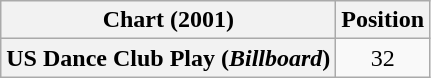<table class="wikitable plainrowheaders" style="text-align:center">
<tr>
<th scope="col">Chart (2001)</th>
<th scope="col">Position</th>
</tr>
<tr>
<th scope="row">US Dance Club Play (<em>Billboard</em>)</th>
<td>32</td>
</tr>
</table>
